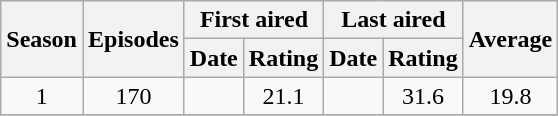<table class="wikitable" style="text-align: center">
<tr>
<th scope="col" rowspan="2">Season</th>
<th scope="col" rowspan="2" colspan="1">Episodes</th>
<th scope="col" colspan="2">First aired</th>
<th scope="col" colspan="2">Last aired</th>
<th scope="col" rowspan="2" colspan="1">Average</th>
</tr>
<tr>
<th scope="col">Date</th>
<th scope="col">Rating</th>
<th scope="col">Date</th>
<th scope="col">Rating</th>
</tr>
<tr>
<td>1</td>
<td>170</td>
<td></td>
<td>21.1</td>
<td></td>
<td>31.6</td>
<td>19.8</td>
</tr>
<tr>
</tr>
</table>
